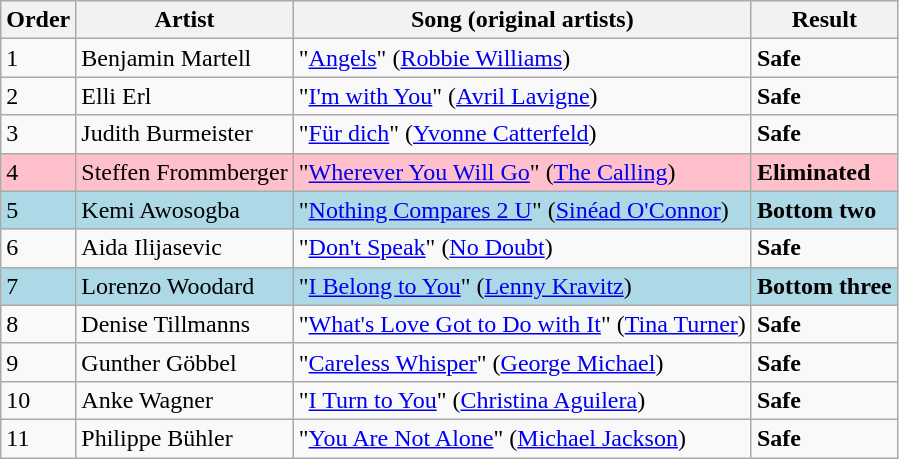<table class=wikitable>
<tr>
<th>Order</th>
<th>Artist</th>
<th>Song (original artists)</th>
<th>Result</th>
</tr>
<tr>
<td>1</td>
<td>Benjamin Martell</td>
<td>"<a href='#'>Angels</a>" (<a href='#'>Robbie Williams</a>)</td>
<td><strong>Safe</strong></td>
</tr>
<tr>
<td>2</td>
<td>Elli Erl</td>
<td>"<a href='#'>I'm with You</a>" (<a href='#'>Avril Lavigne</a>)</td>
<td><strong>Safe</strong></td>
</tr>
<tr>
<td>3</td>
<td>Judith Burmeister</td>
<td>"<a href='#'>Für dich</a>" (<a href='#'>Yvonne Catterfeld</a>)</td>
<td><strong>Safe</strong></td>
</tr>
<tr style="background:pink;">
<td>4</td>
<td>Steffen Frommberger</td>
<td>"<a href='#'>Wherever You Will Go</a>" (<a href='#'>The Calling</a>)</td>
<td><strong>Eliminated</strong></td>
</tr>
<tr style="background:lightblue;">
<td>5</td>
<td>Kemi Awosogba</td>
<td>"<a href='#'>Nothing Compares 2 U</a>" (<a href='#'>Sinéad O'Connor</a>)</td>
<td><strong>Bottom two</strong></td>
</tr>
<tr>
<td>6</td>
<td>Aida Ilijasevic</td>
<td>"<a href='#'>Don't Speak</a>" (<a href='#'>No Doubt</a>)</td>
<td><strong>Safe</strong></td>
</tr>
<tr style="background:lightblue;">
<td>7</td>
<td>Lorenzo Woodard</td>
<td>"<a href='#'>I Belong to You</a>" (<a href='#'>Lenny Kravitz</a>)</td>
<td><strong>Bottom three</strong></td>
</tr>
<tr>
<td>8</td>
<td>Denise Tillmanns</td>
<td>"<a href='#'>What's Love Got to Do with It</a>" (<a href='#'>Tina Turner</a>)</td>
<td><strong>Safe</strong></td>
</tr>
<tr>
<td>9</td>
<td>Gunther Göbbel</td>
<td>"<a href='#'>Careless Whisper</a>" (<a href='#'>George Michael</a>)</td>
<td><strong>Safe</strong></td>
</tr>
<tr>
<td>10</td>
<td>Anke Wagner</td>
<td>"<a href='#'>I Turn to You</a>" (<a href='#'>Christina Aguilera</a>)</td>
<td><strong>Safe</strong></td>
</tr>
<tr>
<td>11</td>
<td>Philippe Bühler</td>
<td>"<a href='#'>You Are Not Alone</a>" (<a href='#'>Michael Jackson</a>)</td>
<td><strong>Safe</strong></td>
</tr>
</table>
